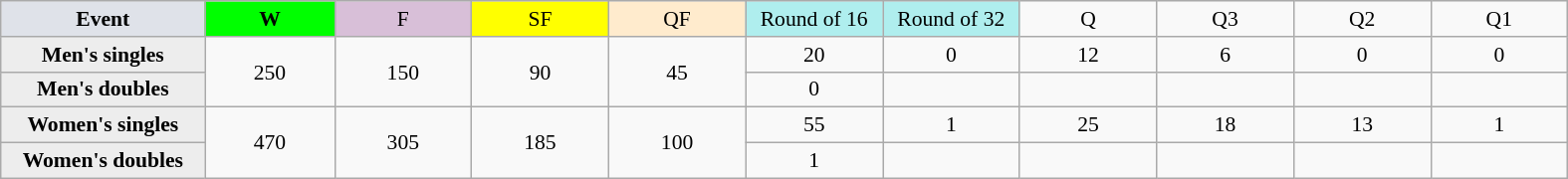<table class=wikitable style=font-size:90%;text-align:center>
<tr>
<td style="width:130px; background:#dfe2e9;"><strong>Event</strong></td>
<td style="width:80px; background:lime;"><strong>W</strong></td>
<td style="width:85px; background:thistle;">F</td>
<td style="width:85px; background:#ff0;">SF</td>
<td style="width:85px; background:#ffebcd;">QF</td>
<td style="width:85px; background:#afeeee;">Round of 16</td>
<td style="width:85px; background:#afeeee;">Round of 32</td>
<td width=85>Q</td>
<td width=85>Q3</td>
<td width=85>Q2</td>
<td width=85>Q1</td>
</tr>
<tr>
<th style="background:#ededed;">Men's singles</th>
<td rowspan=2>250</td>
<td rowspan=2>150</td>
<td rowspan=2>90</td>
<td rowspan=2>45</td>
<td>20</td>
<td>0</td>
<td>12</td>
<td>6</td>
<td>0</td>
<td>0</td>
</tr>
<tr>
<th style="background:#ededed;">Men's doubles</th>
<td>0</td>
<td></td>
<td></td>
<td></td>
<td></td>
<td></td>
</tr>
<tr>
<th style="background:#ededed;">Women's singles</th>
<td rowspan=2>470</td>
<td rowspan=2>305</td>
<td rowspan=2>185</td>
<td rowspan=2>100</td>
<td>55</td>
<td>1</td>
<td>25</td>
<td>18</td>
<td>13</td>
<td>1</td>
</tr>
<tr>
<th style="background:#ededed;">Women's doubles</th>
<td>1</td>
<td></td>
<td></td>
<td></td>
<td></td>
<td></td>
</tr>
</table>
